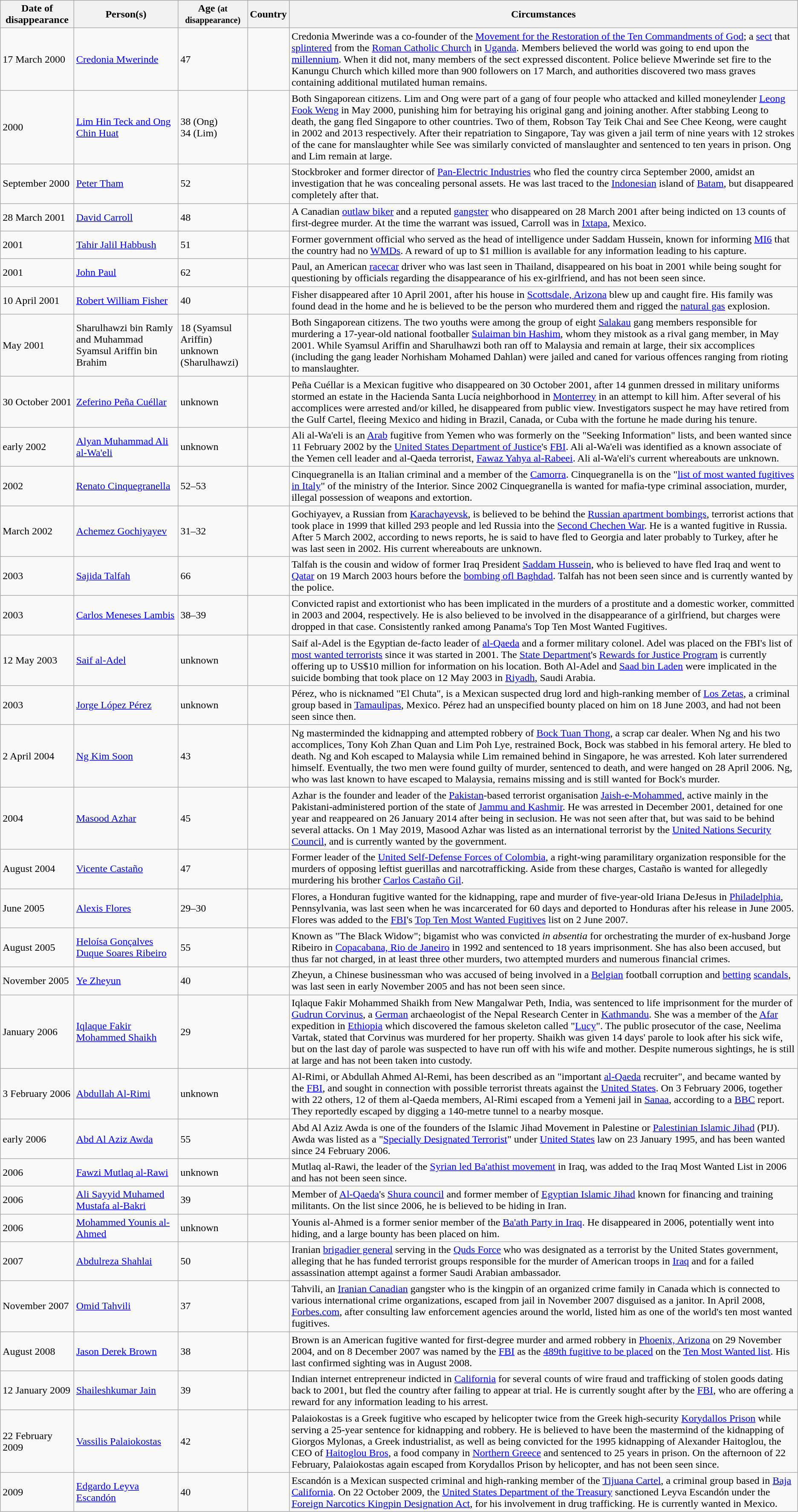<table class="wikitable sortable zebra">
<tr>
<th data-sort-type="isoDate">Date of disappearance</th>
<th data-sort-type="text">Person(s)</th>
<th data-sort-type="text">Age <small>(at disappearance)</small></th>
<th>Country</th>
<th class="unsortable">Circumstances</th>
</tr>
<tr>
<td>17 March 2000</td>
<td><a href='#'>Credonia Mwerinde</a></td>
<td>47</td>
<td></td>
<td>Credonia Mwerinde was a co-founder of the <a href='#'>Movement for the Restoration of the Ten Commandments of God</a>; a <a href='#'>sect</a> that <a href='#'>splintered</a> from the <a href='#'>Roman Catholic Church</a> in <a href='#'>Uganda</a>. Members believed the world was going to end upon the <a href='#'>millennium</a>. When it did not, many members of the sect expressed discontent. Police believe Mwerinde set fire to the Kanungu Church which killed more than 900 followers on 17 March, and authorities discovered two mass graves containing additional mutilated human remains.</td>
</tr>
<tr>
<td>2000</td>
<td><a href='#'>Lim Hin Teck and Ong Chin Huat</a></td>
<td>38 (Ong)<br>34 (Lim)</td>
<td></td>
<td>Both Singaporean citizens. Lim and Ong were part of a gang of four people who attacked and killed moneylender <a href='#'>Leong Fook Weng</a> in May 2000, punishing him for betraying his original gang and joining another. After stabbing Leong to death, the gang fled Singapore to other countries. Two of them, Robson Tay Teik Chai and See Chee Keong, were caught in 2002 and 2013 respectively. After their repatriation to Singapore, Tay was given a jail term of nine years with 12 strokes of the cane for manslaughter while See was similarly convicted of manslaughter and sentenced to ten years in prison. Ong and Lim remain at large.</td>
</tr>
<tr>
<td>September 2000</td>
<td><a href='#'>Peter Tham</a></td>
<td>52</td>
<td></td>
<td>Stockbroker and former director of <a href='#'>Pan-Electric Industries</a> who fled the country circa September 2000, amidst an investigation that he was concealing personal assets. He was last traced to the <a href='#'>Indonesian</a> island of <a href='#'>Batam</a>, but disappeared completely after that.</td>
</tr>
<tr>
<td>28 March 2001</td>
<td><a href='#'>David Carroll</a></td>
<td>48</td>
<td></td>
<td>A Canadian <a href='#'>outlaw biker</a> and a reputed <a href='#'>gangster</a> who disappeared on 28 March 2001 after being indicted on 13 counts of first-degree murder. At the time the warrant was issued, Carroll was in <a href='#'>Ixtapa</a>, Mexico.</td>
</tr>
<tr>
<td>2001</td>
<td><a href='#'>Tahir Jalil Habbush</a></td>
<td>51</td>
<td></td>
<td>Former government official who served as the head of intelligence under Saddam Hussein, known for informing <a href='#'>MI6</a> that the country had no <a href='#'>WMDs</a>. A reward of up to $1 million is available for any information leading to his capture.</td>
</tr>
<tr>
<td data-sort-value="2001-01-01">2001</td>
<td><a href='#'>John Paul</a></td>
<td>62</td>
<td></td>
<td>Paul, an American <a href='#'>racecar</a> driver who was last seen in Thailand, disappeared on his boat in 2001 while being sought for questioning by officials regarding the disappearance of his ex-girlfriend, and has not been seen since.</td>
</tr>
<tr>
<td data-sort-value="2001-04-10">10 April 2001</td>
<td><a href='#'>Robert William Fisher</a></td>
<td>40</td>
<td></td>
<td>Fisher disappeared after 10 April 2001, after his house in <a href='#'>Scottsdale, Arizona</a> blew up and caught fire. His family was found dead in the home and he is believed to be the person who murdered them and rigged the <a href='#'>natural gas</a> explosion.</td>
</tr>
<tr>
<td data-sort-value="2001-05-31">May 2001</td>
<td>Sharulhawzi bin Ramly and Muhammad Syamsul Ariffin bin Brahim</td>
<td>18 (Syamsul Ariffin)<br>unknown (Sharulhawzi)</td>
<td></td>
<td>Both Singaporean citizens. The two youths were among the group of eight <a href='#'>Salakau</a> gang members responsible for murdering a 17-year-old national footballer <a href='#'>Sulaiman bin Hashim</a>, whom they mistook as a rival gang member, in May 2001. While Syamsul Ariffin and Sharulhawzi both ran off to Malaysia and remain at large, their six accomplices (including the gang leader Norhisham Mohamed Dahlan) were jailed and caned for various offences ranging from rioting to manslaughter.</td>
</tr>
<tr>
<td>30 October 2001</td>
<td><a href='#'>Zeferino Peña Cuéllar</a></td>
<td>unknown</td>
<td></td>
<td>Peña Cuéllar is a Mexican fugitive who disappeared on 30 October 2001, after 14 gunmen dressed in military uniforms stormed an estate in the Hacienda Santa Lucía neighborhood in <a href='#'>Monterrey</a> in an attempt to kill him. After several of his accomplices were arrested and/or killed, he disappeared from public view. Investigators suspect he may have retired from the Gulf Cartel, fleeing Mexico and hiding in Brazil, Canada, or Cuba with the fortune he made during his tenure.</td>
</tr>
<tr>
<td>early 2002</td>
<td><a href='#'>Alyan Muhammad Ali al-Wa'eli</a></td>
<td>unknown</td>
<td></td>
<td>Ali al-Wa'eli is an <a href='#'>Arab</a> fugitive from Yemen who was formerly on the "Seeking Information" lists, and been wanted since 11 February 2002 by the <a href='#'>United States Department of Justice</a>'s <a href='#'>FBI</a>. Ali al-Wa'eli was identified as a known associate of the Yemen cell leader and al-Qaeda terrorist, <a href='#'>Fawaz Yahya al-Rabeei</a>. Ali al-Wa'eli's current whereabouts are unknown.</td>
</tr>
<tr>
<td>2002</td>
<td><a href='#'>Renato Cinquegranella</a></td>
<td>52–53</td>
<td></td>
<td>Cinquegranella is an Italian criminal and a member of the <a href='#'>Camorra</a>. Cinquegranella is on the "<a href='#'>list of most wanted fugitives in Italy</a>" of the ministry of the Interior. Since 2002 Cinquegranella is wanted for mafia-type criminal association, murder, illegal possession of weapons and extortion.</td>
</tr>
<tr>
<td>March 2002</td>
<td><a href='#'>Achemez Gochiyayev</a></td>
<td>31–32</td>
<td></td>
<td>Gochiyayev, a Russian from <a href='#'>Karachayevsk</a>, is believed to be behind the <a href='#'>Russian apartment bombings</a>, terrorist actions that took place in 1999 that killed 293 people and led Russia into the <a href='#'>Second Chechen War</a>. He is a wanted fugitive in Russia. After 5 March 2002, according to news reports, he is said to have fled to Georgia and later probably to Turkey, after he was last seen in 2002. His current whereabouts are unknown.</td>
</tr>
<tr>
<td>2003</td>
<td><a href='#'>Sajida Talfah</a></td>
<td>66</td>
<td></td>
<td>Talfah is the cousin and widow of former Iraq President <a href='#'>Saddam Hussein</a>, who is believed to have fled Iraq and went to <a href='#'>Qatar</a> on 19 March 2003 hours before the <a href='#'>bombing ofl Baghdad</a>. Talfah has not been seen since and is currently wanted by the police.</td>
</tr>
<tr>
<td>2003</td>
<td><a href='#'>Carlos Meneses Lambis</a></td>
<td>38–39</td>
<td></td>
<td>Convicted rapist and extortionist who has been implicated in the murders of a prostitute and a domestic worker, committed in 2003 and 2004, respectively. He is also believed to be involved in the disappearance of a girlfriend, but charges were dropped in that case. Consistently ranked among Panama's Top Ten Most Wanted Fugitives.</td>
</tr>
<tr>
<td>12 May 2003</td>
<td><a href='#'>Saif al-Adel</a></td>
<td>unknown</td>
<td></td>
<td>Saif al-Adel is the Egyptian de-facto leader of <a href='#'>al-Qaeda</a> and a former military colonel. Adel was placed on the FBI's list of <a href='#'>most wanted terrorists</a> since it was started in 2001. The <a href='#'>State Department</a>'s <a href='#'>Rewards for Justice Program</a> is currently offering up to US$10 million for information on his location. Both Al-Adel and <a href='#'>Saad bin Laden</a> were implicated in the suicide bombing that took place on 12 May 2003 in <a href='#'>Riyadh</a>, Saudi Arabia.</td>
</tr>
<tr>
<td>2003</td>
<td><a href='#'>Jorge López Pérez</a></td>
<td>unknown</td>
<td></td>
<td>Pérez, who is nicknamed "El Chuta", is a Mexican suspected drug lord and high-ranking member of <a href='#'>Los Zetas</a>, a criminal group based in <a href='#'>Tamaulipas</a>, Mexico. Pérez had an unspecified bounty placed on him on 18 June 2003, and had not been seen since then.</td>
</tr>
<tr>
<td>2 April 2004</td>
<td><a href='#'>Ng Kim Soon</a></td>
<td>43</td>
<td></td>
<td>Ng masterminded the kidnapping and attempted robbery of <a href='#'>Bock Tuan Thong</a>, a scrap car dealer. When Ng and his two accomplices, Tony Koh Zhan Quan and Lim Poh Lye, restrained Bock, Bock was stabbed in his femoral artery. He bled to death. Ng and Koh escaped to Malaysia while Lim remained behind in Singapore, he was arrested. Koh later surrendered himself. Eventually, the two men were found guilty of murder, sentenced to death, and were hanged on 28 April 2006. Ng, who was last known to have escaped to Malaysia, remains missing and is still wanted for Bock's murder.</td>
</tr>
<tr>
<td>2004</td>
<td><a href='#'>Masood Azhar</a></td>
<td>45</td>
<td></td>
<td>Azhar is the founder and leader of the <a href='#'>Pakistan</a>-based terrorist organisation <a href='#'>Jaish-e-Mohammed</a>, active mainly in the Pakistani-administered portion of the state of <a href='#'>Jammu and Kashmir</a>. He was arrested in December 2001, detained for one year and reappeared on 26 January 2014 after being in seclusion. He was not seen after that, but was said to be behind several attacks. On 1 May 2019, Masood Azhar was listed as an international terrorist by the <a href='#'>United Nations Security Council</a>, and is currently wanted by the government.</td>
</tr>
<tr>
<td>August 2004</td>
<td><a href='#'>Vicente Castaño</a></td>
<td>47</td>
<td></td>
<td>Former leader of the <a href='#'>United Self-Defense Forces of Colombia</a>, a right-wing paramilitary organization responsible for the murders of opposing leftist guerillas and narcotrafficking. Aside from these charges, Castaño is wanted for allegedly murdering his brother <a href='#'>Carlos Castaño Gil</a>.</td>
</tr>
<tr>
<td data-sort-value="2005-06-01">June 2005</td>
<td><a href='#'>Alexis Flores</a></td>
<td>29–30</td>
<td></td>
<td>Flores, a Honduran fugitive wanted for the kidnapping, rape and murder of five-year-old Iriana DeJesus in <a href='#'>Philadelphia</a>, Pennsylvania, was last seen when he was incarcerated for 60 days and deported to Honduras after his release in June 2005. Flores was added to the <a href='#'>FBI</a>'s <a href='#'>Top Ten Most Wanted Fugitives</a> list on 2 June 2007.</td>
</tr>
<tr>
<td data-sort-value="2005-08">August 2005</td>
<td><a href='#'>Heloísa Gonçalves Duque Soares Ribeiro</a></td>
<td>55</td>
<td></td>
<td>Known as "The Black Widow"; bigamist who was convicted <em>in absentia</em> for orchestrating the murder of ex-husband Jorge Ribeiro in <a href='#'>Copacabana, Rio de Janeiro</a> in 1992 and sentenced to 18 years imprisonment. She has also been accused, but thus far not charged, in at least three other murders, two attempted murders and numerous financial crimes.</td>
</tr>
<tr>
<td data-sort-value="2005-11-01">November 2005</td>
<td><a href='#'>Ye Zheyun</a></td>
<td>40</td>
<td></td>
<td>Zheyun, a Chinese businessman who was accused of being involved in a <a href='#'>Belgian</a> football corruption and <a href='#'>betting</a> <a href='#'>scandals</a>, was last seen in early November 2005 and has not been seen since.</td>
</tr>
<tr>
<td data-sort-value="2006-01-07">January 2006</td>
<td><a href='#'>Iqlaque Fakir Mohammed Shaikh</a></td>
<td>29</td>
<td></td>
<td>Iqlaque Fakir Mohammed Shaikh from New Mangalwar Peth, India, was sentenced to life imprisonment for the murder of <a href='#'>Gudrun Corvinus</a>, a <a href='#'>German</a> archaeologist of the Nepal Research Center in <a href='#'>Kathmandu</a>. She was a member of the <a href='#'>Afar</a> expedition in <a href='#'>Ethiopia</a> which discovered the famous skeleton called "<a href='#'>Lucy</a>". The public prosecutor of the case, Neelima Vartak, stated that Corvinus was murdered for her property. Shaikh was given 14 days' parole to look after his sick wife, but on the last day of parole was suspected to have run off with his wife and mother. Despite numerous sightings, he is still at large and has not been taken into custody.</td>
</tr>
<tr>
<td>3 February 2006</td>
<td><a href='#'>Abdullah Al-Rimi</a></td>
<td>unknown</td>
<td></td>
<td>Al-Rimi, or Abdullah Ahmed Al-Remi, has been described as an "important <a href='#'>al-Qaeda</a> recruiter", and became wanted by the <a href='#'>FBI</a>, and sought in connection with possible terrorist threats against the <a href='#'>United States</a>. On 3 February 2006, together with 22 others, 12 of them al-Qaeda members, Al-Rimi escaped from a Yemeni jail in <a href='#'>Sanaa</a>, according to a <a href='#'>BBC</a> report. They reportedly escaped by digging a 140-metre tunnel to a nearby mosque.</td>
</tr>
<tr>
<td>early 2006</td>
<td><a href='#'>Abd Al Aziz Awda</a></td>
<td>55</td>
<td></td>
<td>Abd Al Aziz Awda is one of the founders of the Islamic Jihad Movement in Palestine or <a href='#'>Palestinian Islamic Jihad</a> (PIJ). Awda was listed as a "<a href='#'>Specially Designated Terrorist</a>" under <a href='#'>United States</a> law on 23 January 1995, and has been wanted since 24 February 2006.</td>
</tr>
<tr>
<td data-sort-value="2006-01-01">2006</td>
<td><a href='#'>Fawzi Mutlaq al-Rawi</a></td>
<td>unknown</td>
<td></td>
<td>Mutlaq al-Rawi, the leader of the <a href='#'>Syrian led Ba'athist movement</a> in Iraq, was added to the Iraq Most Wanted List in 2006 and has not been seen since.</td>
</tr>
<tr>
<td>2006</td>
<td><a href='#'>Ali Sayyid Muhamed Mustafa al-Bakri</a></td>
<td>39</td>
<td></td>
<td>Member of <a href='#'>Al-Qaeda</a>'s <a href='#'>Shura council</a> and former member of <a href='#'>Egyptian Islamic Jihad</a> known for financing and training militants. On the list since 2006, he is believed to be hiding in Iran.</td>
</tr>
<tr>
<td data-sort-value="2006-01-01">2006</td>
<td><a href='#'>Mohammed Younis al-Ahmed</a></td>
<td>unknown</td>
<td></td>
<td>Younis al-Ahmed is a former senior member of the <a href='#'>Ba'ath Party in Iraq</a>. He disappeared in 2006, potentially went into hiding, and a large bounty has been placed on him.</td>
</tr>
<tr>
<td>2007</td>
<td><a href='#'>Abdulreza Shahlai</a></td>
<td>50</td>
<td></td>
<td>Iranian <a href='#'>brigadier general</a> serving in the <a href='#'>Quds Force</a> who was designated as a terrorist by the United States government, alleging that he has funded terrorist groups responsible for the murder of American troops in <a href='#'>Iraq</a> and for a failed assassination attempt against a former Saudi Arabian ambassador.</td>
</tr>
<tr>
<td data-sort-value="2007-01-01">November 2007</td>
<td><a href='#'>Omid Tahvili</a></td>
<td>37</td>
<td></td>
<td>Tahvili, an <a href='#'>Iranian Canadian</a> gangster who is the kingpin of an organized crime family in Canada which is connected to various international crime organizations, escaped from jail in November 2007 disguised as a janitor. In April 2008, <a href='#'>Forbes.com</a>, after consulting law enforcement agencies around the world, listed him as one of the world's ten most wanted fugitives.</td>
</tr>
<tr>
<td data-sort-value="2008-11-29">August 2008</td>
<td><a href='#'>Jason Derek Brown</a></td>
<td>38</td>
<td></td>
<td>Brown is an American fugitive wanted for first-degree murder and armed robbery in <a href='#'>Phoenix, Arizona</a> on 29 November 2004, and on 8 December 2007 was named by the <a href='#'>FBI</a> as the <a href='#'>489th fugitive to be placed</a> on the <a href='#'>Ten Most Wanted list</a>. His last confirmed sighting was in August 2008.</td>
</tr>
<tr>
<td>12 January 2009</td>
<td><a href='#'>Shaileshkumar Jain</a></td>
<td>39</td>
<td></td>
<td>Indian internet entrepreneur indicted in <a href='#'>California</a> for several counts of wire fraud and trafficking of stolen goods dating back to 2001, but fled the country after failing to appear at trial. He is currently sought after by the <a href='#'>FBI</a>, who are offering a reward for any information leading to his arrest.</td>
</tr>
<tr>
<td>22 February 2009</td>
<td><a href='#'>Vassilis Palaiokostas</a></td>
<td>42</td>
<td></td>
<td>Palaiokostas is a Greek fugitive who escaped by helicopter twice from the Greek high-security <a href='#'>Korydallos Prison</a> while serving a 25-year sentence for kidnapping and robbery. He is believed to have been the mastermind of the kidnapping of Giorgos Mylonas, a Greek industrialist, as well as being convicted for the 1995 kidnapping of Alexander Haitoglou, the CEO of <a href='#'>Haitoglou Bros</a>, a food company in <a href='#'>Northern Greece</a> and sentenced to 25 years in prison. On the afternoon of 22 February, Palaiokostas again escaped from Korydallos Prison by helicopter, and has not been seen since.</td>
</tr>
<tr>
<td data-sort-value="2009-11-29">2009</td>
<td><a href='#'>Edgardo Leyva Escandón</a></td>
<td>40</td>
<td></td>
<td>Escandón is a Mexican suspected criminal and high-ranking member of the <a href='#'>Tijuana Cartel</a>, a criminal group based in <a href='#'>Baja California</a>. On 22 October 2009, the <a href='#'>United States Department of the Treasury</a> sanctioned Leyva Escandón under the <a href='#'>Foreign Narcotics Kingpin Designation Act</a>, for his involvement in drug trafficking. He is currently wanted in Mexico.</td>
</tr>
</table>
